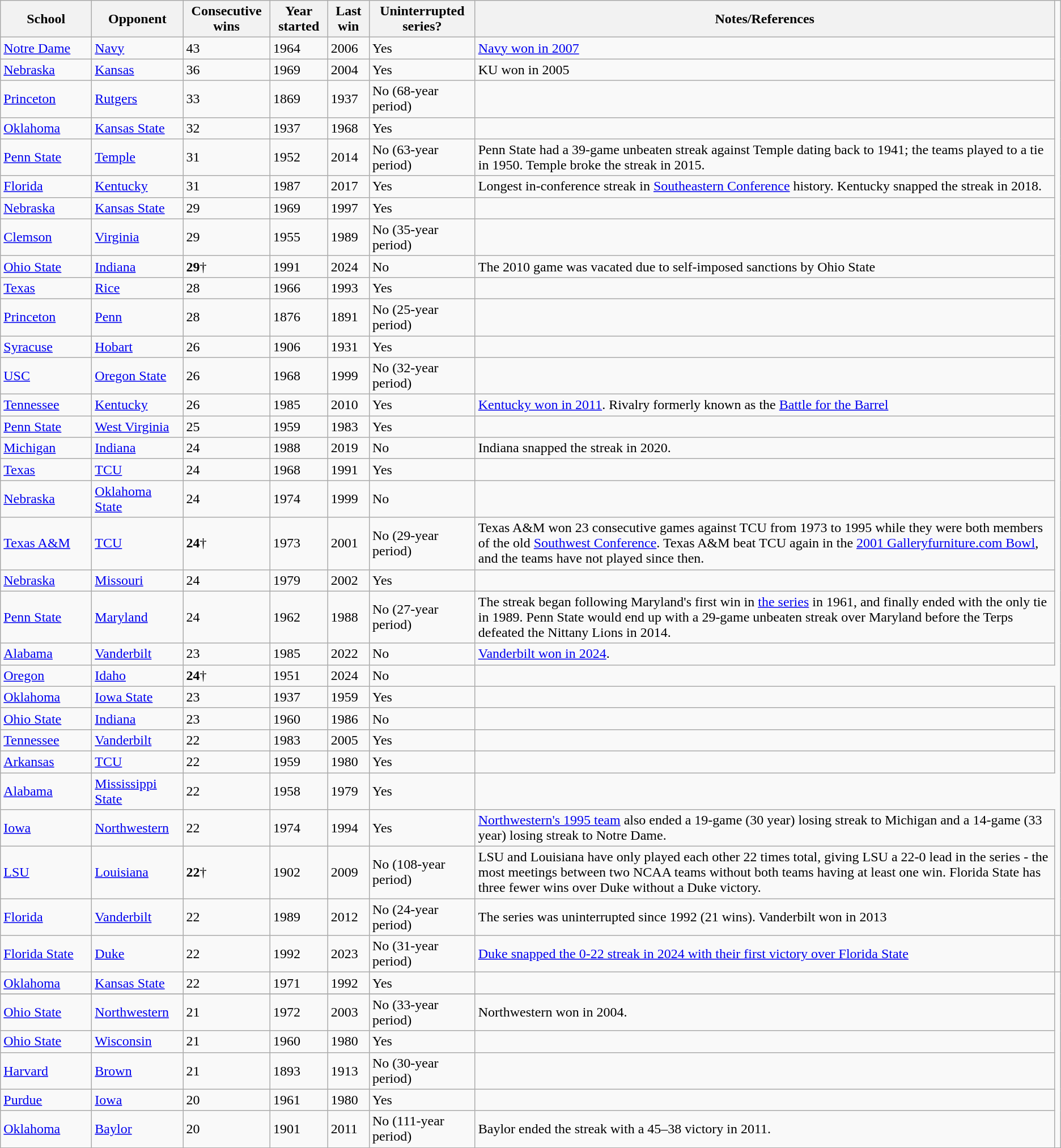<table class="wikitable sortable">
<tr>
<th style="width: 100px;">School</th>
<th style="width: 100px;">Opponent</th>
<th>Consecutive wins</th>
<th>Year started</th>
<th>Last win</th>
<th>Uninterrupted series?</th>
<th>Notes/References</th>
</tr>
<tr>
<td><a href='#'>Notre Dame</a></td>
<td><a href='#'>Navy</a></td>
<td>43</td>
<td>1964</td>
<td>2006</td>
<td>Yes</td>
<td><a href='#'>Navy won in 2007</a></td>
</tr>
<tr>
<td><a href='#'>Nebraska</a></td>
<td><a href='#'>Kansas</a></td>
<td>36</td>
<td>1969</td>
<td>2004</td>
<td>Yes</td>
<td>KU won in 2005</td>
</tr>
<tr>
<td><a href='#'>Princeton</a></td>
<td><a href='#'>Rutgers</a></td>
<td>33</td>
<td>1869</td>
<td>1937</td>
<td>No (68-year period)</td>
<td></td>
</tr>
<tr>
<td><a href='#'>Oklahoma</a></td>
<td><a href='#'>Kansas State</a></td>
<td>32</td>
<td>1937</td>
<td>1968</td>
<td>Yes</td>
<td></td>
</tr>
<tr>
<td><a href='#'>Penn State</a></td>
<td><a href='#'>Temple</a></td>
<td>31</td>
<td>1952</td>
<td>2014</td>
<td>No (63-year period)</td>
<td>Penn State had a 39-game unbeaten streak against Temple dating back to 1941; the teams played to a tie in 1950. Temple broke the streak in 2015.</td>
</tr>
<tr>
<td><a href='#'>Florida</a></td>
<td><a href='#'>Kentucky</a></td>
<td>31</td>
<td>1987</td>
<td>2017</td>
<td>Yes</td>
<td>Longest in-conference streak in <a href='#'>Southeastern Conference</a> history. Kentucky snapped the streak in 2018.</td>
</tr>
<tr>
<td><a href='#'>Nebraska</a></td>
<td><a href='#'>Kansas State</a></td>
<td>29</td>
<td>1969</td>
<td>1997</td>
<td>Yes</td>
<td></td>
</tr>
<tr>
<td><a href='#'>Clemson</a></td>
<td><a href='#'>Virginia</a></td>
<td>29</td>
<td>1955</td>
<td>1989</td>
<td>No (35-year period)</td>
<td></td>
</tr>
<tr>
<td><a href='#'>Ohio State</a></td>
<td><a href='#'>Indiana</a></td>
<td><strong>29</strong>†</td>
<td>1991</td>
<td>2024</td>
<td>No</td>
<td> The 2010 game was vacated due to self-imposed sanctions by Ohio State </td>
</tr>
<tr>
<td><a href='#'>Texas</a></td>
<td><a href='#'>Rice</a></td>
<td>28</td>
<td>1966</td>
<td>1993</td>
<td>Yes</td>
<td></td>
</tr>
<tr>
<td><a href='#'>Princeton</a></td>
<td><a href='#'>Penn</a></td>
<td>28</td>
<td>1876</td>
<td>1891</td>
<td>No (25-year period)</td>
<td></td>
</tr>
<tr>
<td><a href='#'>Syracuse</a></td>
<td><a href='#'>Hobart</a></td>
<td>26</td>
<td>1906</td>
<td>1931</td>
<td>Yes</td>
<td></td>
</tr>
<tr>
<td><a href='#'>USC</a></td>
<td><a href='#'>Oregon State</a></td>
<td>26</td>
<td>1968</td>
<td>1999</td>
<td>No (32-year period)</td>
<td></td>
</tr>
<tr>
<td><a href='#'>Tennessee</a></td>
<td><a href='#'>Kentucky</a></td>
<td>26</td>
<td>1985</td>
<td>2010</td>
<td>Yes</td>
<td><a href='#'>Kentucky won in 2011</a>.  Rivalry formerly known as the <a href='#'>Battle for the Barrel</a></td>
</tr>
<tr>
<td><a href='#'>Penn State</a></td>
<td><a href='#'>West Virginia</a></td>
<td>25</td>
<td>1959</td>
<td>1983</td>
<td>Yes</td>
<td></td>
</tr>
<tr>
<td><a href='#'>Michigan</a></td>
<td><a href='#'>Indiana</a></td>
<td>24</td>
<td>1988</td>
<td>2019</td>
<td>No</td>
<td> Indiana snapped the streak in 2020.</td>
</tr>
<tr>
<td><a href='#'>Texas</a></td>
<td><a href='#'>TCU</a></td>
<td>24</td>
<td>1968</td>
<td>1991</td>
<td>Yes</td>
<td></td>
</tr>
<tr>
<td><a href='#'>Nebraska</a></td>
<td><a href='#'>Oklahoma State</a></td>
<td>24</td>
<td>1974</td>
<td>1999</td>
<td>No</td>
<td></td>
</tr>
<tr>
<td><a href='#'>Texas A&M</a></td>
<td><a href='#'>TCU</a></td>
<td><strong>24</strong>†</td>
<td>1973</td>
<td>2001</td>
<td>No (29-year period)</td>
<td>Texas A&M won 23 consecutive games against TCU from 1973 to 1995 while they were both members of the old <a href='#'>Southwest Conference</a>. Texas A&M beat TCU again in the <a href='#'>2001 Galleryfurniture.com Bowl</a>, and the teams have not played since then.</td>
</tr>
<tr>
<td><a href='#'>Nebraska</a></td>
<td><a href='#'>Missouri</a></td>
<td>24</td>
<td>1979</td>
<td>2002</td>
<td>Yes</td>
<td></td>
</tr>
<tr>
<td><a href='#'>Penn State</a></td>
<td><a href='#'>Maryland</a></td>
<td>24</td>
<td>1962</td>
<td>1988</td>
<td>No (27-year period)</td>
<td>The streak began following Maryland's first win in <a href='#'>the series</a> in 1961, and finally ended with the only tie in 1989. Penn State would end up with a 29-game unbeaten streak over Maryland before the Terps defeated the Nittany Lions in 2014.</td>
</tr>
<tr>
<td><a href='#'>Alabama</a></td>
<td><a href='#'>Vanderbilt</a></td>
<td>23</td>
<td>1985</td>
<td>2022</td>
<td>No</td>
<td> <a href='#'>Vanderbilt won in 2024</a>.</td>
</tr>
<tr>
<td><a href='#'>Oregon</a></td>
<td><a href='#'>Idaho</a></td>
<td><strong>24</strong>†</td>
<td>1951</td>
<td>2024</td>
<td>No</td>
</tr>
<tr>
<td><a href='#'>Oklahoma</a></td>
<td><a href='#'>Iowa State</a></td>
<td>23</td>
<td>1937</td>
<td>1959</td>
<td>Yes</td>
<td></td>
</tr>
<tr>
<td><a href='#'>Ohio State</a></td>
<td><a href='#'>Indiana</a></td>
<td>23</td>
<td>1960</td>
<td>1986</td>
<td>No</td>
<td></td>
</tr>
<tr>
<td><a href='#'>Tennessee</a></td>
<td><a href='#'>Vanderbilt</a></td>
<td>22</td>
<td>1983</td>
<td>2005</td>
<td>Yes</td>
<td></td>
</tr>
<tr>
<td><a href='#'>Arkansas</a></td>
<td><a href='#'>TCU</a></td>
<td>22</td>
<td>1959</td>
<td>1980</td>
<td>Yes</td>
<td></td>
</tr>
<tr>
<td><a href='#'>Alabama</a></td>
<td><a href='#'>Mississippi State</a></td>
<td>22</td>
<td>1958</td>
<td>1979</td>
<td>Yes</td>
</tr>
<tr>
<td><a href='#'>Iowa</a></td>
<td><a href='#'>Northwestern</a></td>
<td>22</td>
<td>1974</td>
<td>1994</td>
<td>Yes</td>
<td> <a href='#'>Northwestern's 1995 team</a> also ended a 19-game (30 year) losing streak to Michigan and a 14-game (33 year) losing streak to Notre Dame.</td>
</tr>
<tr>
<td><a href='#'>LSU</a></td>
<td><a href='#'>Louisiana</a></td>
<td><strong>22</strong>†</td>
<td>1902</td>
<td>2009</td>
<td>No (108-year period)</td>
<td> LSU and Louisiana have only played each other 22 times total, giving LSU a 22-0 lead in the series - the most meetings between two NCAA teams without both teams having at least one win. Florida State has three fewer wins over Duke without a Duke victory.</td>
</tr>
<tr>
<td><a href='#'>Florida</a></td>
<td><a href='#'>Vanderbilt</a></td>
<td>22</td>
<td>1989</td>
<td>2012</td>
<td>No (24-year period)</td>
<td>The series was uninterrupted since 1992 (21 wins). Vanderbilt won in 2013 </td>
</tr>
<tr>
<td><a href='#'>Florida State</a></td>
<td><a href='#'>Duke</a></td>
<td>22</td>
<td>1992</td>
<td>2023</td>
<td>No (31-year period)</td>
<td> <a href='#'>Duke snapped the 0-22 streak in 2024 with their first victory over Florida State</a></td>
<td></td>
</tr>
<tr>
<td><a href='#'>Oklahoma</a></td>
<td><a href='#'>Kansas State</a></td>
<td>22</td>
<td>1971</td>
<td>1992</td>
<td>Yes</td>
<td></td>
</tr>
<tr>
</tr>
<tr>
<td><a href='#'>Ohio State</a></td>
<td><a href='#'>Northwestern</a></td>
<td>21</td>
<td>1972</td>
<td>2003</td>
<td>No (33-year period)</td>
<td>Northwestern won in 2004.</td>
</tr>
<tr>
<td><a href='#'>Ohio State</a></td>
<td><a href='#'>Wisconsin</a></td>
<td>21</td>
<td>1960</td>
<td>1980</td>
<td>Yes</td>
<td></td>
</tr>
<tr>
<td><a href='#'>Harvard</a></td>
<td><a href='#'>Brown</a></td>
<td>21</td>
<td>1893</td>
<td>1913</td>
<td>No (30-year period)</td>
<td></td>
</tr>
<tr>
<td><a href='#'>Purdue</a></td>
<td><a href='#'>Iowa</a></td>
<td>20</td>
<td>1961</td>
<td>1980</td>
<td>Yes</td>
<td></td>
</tr>
<tr>
<td><a href='#'>Oklahoma</a></td>
<td><a href='#'>Baylor</a></td>
<td>20</td>
<td>1901</td>
<td>2011</td>
<td>No (111-year period)</td>
<td>Baylor ended the streak with a 45–38 victory in 2011.</td>
</tr>
</table>
